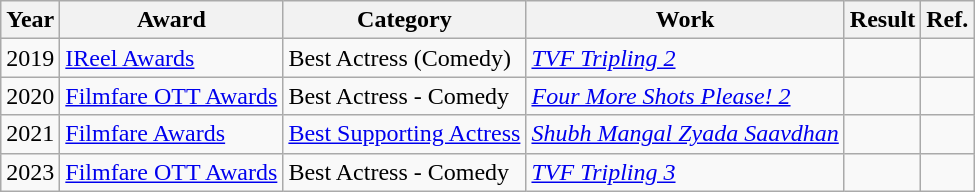<table class="wikitable">
<tr>
<th scope="col">Year</th>
<th scope="col">Award</th>
<th scope="col">Category</th>
<th scope="col">Work</th>
<th scope="col">Result</th>
<th scope="col">Ref.</th>
</tr>
<tr>
<td>2019</td>
<td><a href='#'>IReel Awards</a></td>
<td>Best Actress (Comedy)</td>
<td><em><a href='#'>TVF Tripling 2</a></em></td>
<td></td>
<td></td>
</tr>
<tr>
<td>2020</td>
<td><a href='#'>Filmfare OTT Awards</a></td>
<td>Best Actress - Comedy</td>
<td><em><a href='#'>Four More Shots Please! 2</a></em></td>
<td></td>
<td></td>
</tr>
<tr>
<td>2021</td>
<td><a href='#'>Filmfare Awards</a></td>
<td><a href='#'>Best Supporting Actress</a></td>
<td><em><a href='#'>Shubh Mangal Zyada Saavdhan</a></em></td>
<td></td>
<td></td>
</tr>
<tr>
<td>2023</td>
<td><a href='#'>Filmfare OTT Awards</a></td>
<td>Best Actress - Comedy</td>
<td><em><a href='#'>TVF Tripling 3</a></em></td>
<td></td>
<td></td>
</tr>
</table>
